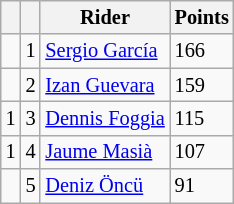<table class="wikitable" style="font-size: 85%;">
<tr>
<th></th>
<th></th>
<th>Rider</th>
<th>Points</th>
</tr>
<tr>
<td></td>
<td align=center>1</td>
<td> <a href='#'>Sergio García</a></td>
<td align=left>166</td>
</tr>
<tr>
<td></td>
<td align=center>2</td>
<td> <a href='#'>Izan Guevara</a></td>
<td align=left>159</td>
</tr>
<tr>
<td> 1</td>
<td align=center>3</td>
<td> <a href='#'>Dennis Foggia</a></td>
<td align=left>115</td>
</tr>
<tr>
<td> 1</td>
<td align=center>4</td>
<td> <a href='#'>Jaume Masià</a></td>
<td align=left>107</td>
</tr>
<tr>
<td></td>
<td align=center>5</td>
<td> <a href='#'>Deniz Öncü</a></td>
<td align=left>91</td>
</tr>
</table>
